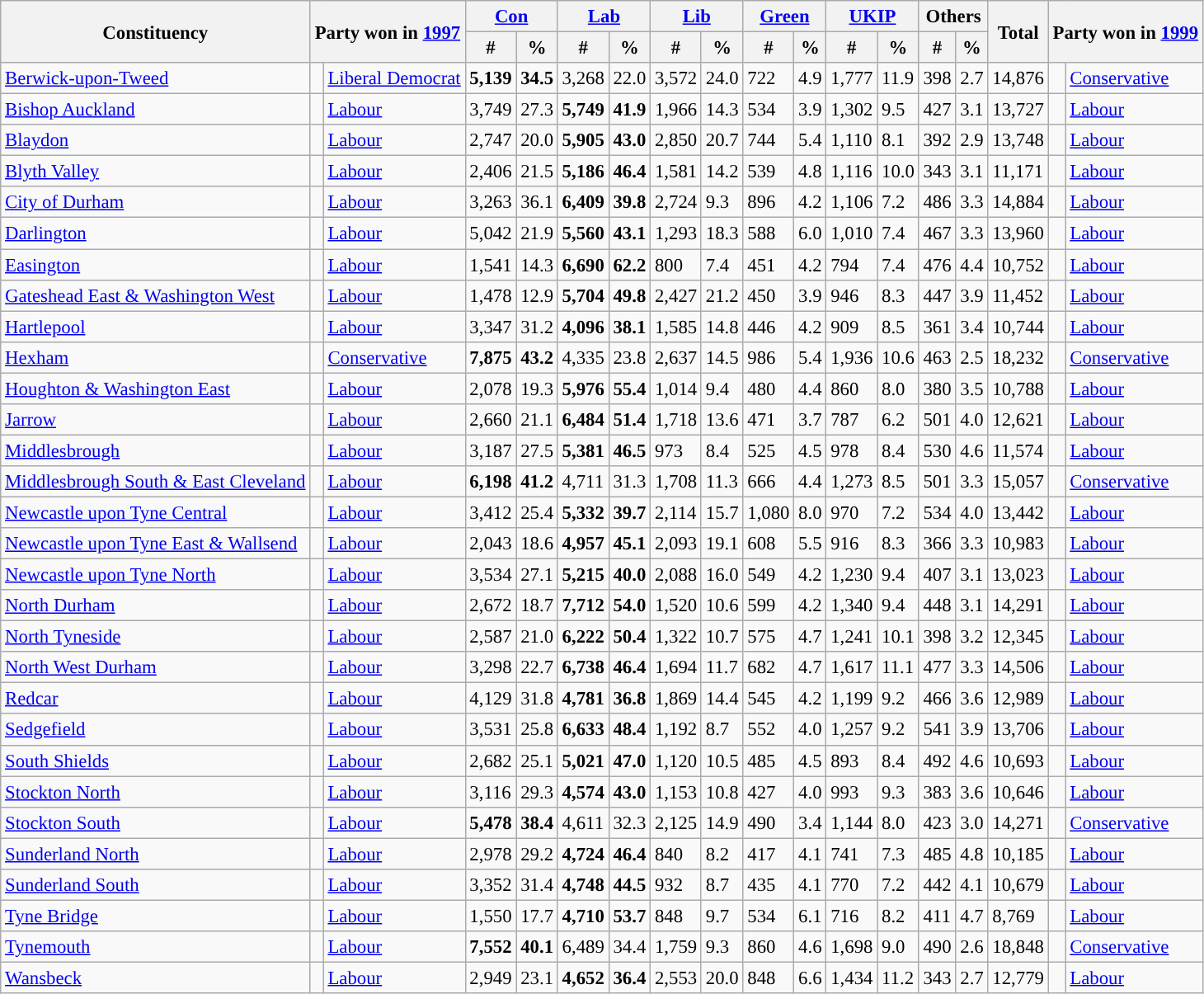<table class="wikitable sortable" style="font-size: 95%;">
<tr>
<th rowspan="2">Constituency</th>
<th colspan="2" rowspan="2">Party won in <a href='#'>1997</a></th>
<th colspan="2"><a href='#'>Con</a></th>
<th colspan="2"><a href='#'>Lab</a></th>
<th colspan="2"><a href='#'>Lib</a></th>
<th colspan="2"><a href='#'>Green</a></th>
<th colspan="2"><a href='#'>UKIP</a></th>
<th colspan="2">Others</th>
<th rowspan="2">Total</th>
<th colspan="2" rowspan="2">Party won in <a href='#'>1999</a></th>
</tr>
<tr>
<th>#</th>
<th>%</th>
<th>#</th>
<th>%</th>
<th>#</th>
<th>%</th>
<th>#</th>
<th>%</th>
<th>#</th>
<th>%</th>
<th>#</th>
<th>%</th>
</tr>
<tr>
<td><a href='#'>Berwick-upon-Tweed</a></td>
<td style="color:inherit;background:"></td>
<td><a href='#'>Liberal Democrat</a></td>
<td><strong>5,139</strong></td>
<td><strong>34.5</strong></td>
<td>3,268</td>
<td>22.0</td>
<td>3,572</td>
<td>24.0</td>
<td>722</td>
<td>4.9</td>
<td>1,777</td>
<td>11.9</td>
<td>398</td>
<td>2.7</td>
<td>14,876</td>
<td style="color:inherit;background:"> </td>
<td><a href='#'>Conservative</a></td>
</tr>
<tr>
<td><a href='#'>Bishop Auckland</a></td>
<td style="color:inherit;background:"> </td>
<td><a href='#'>Labour</a></td>
<td>3,749</td>
<td>27.3</td>
<td><strong>5,749</strong></td>
<td><strong>41.9</strong></td>
<td>1,966</td>
<td>14.3</td>
<td>534</td>
<td>3.9</td>
<td>1,302</td>
<td>9.5</td>
<td>427</td>
<td>3.1</td>
<td>13,727</td>
<td style="color:inherit;background:"> </td>
<td><a href='#'>Labour</a></td>
</tr>
<tr>
<td><a href='#'>Blaydon</a></td>
<td style="color:inherit;background:"> </td>
<td><a href='#'>Labour</a></td>
<td>2,747</td>
<td>20.0</td>
<td><strong>5,905</strong></td>
<td><strong>43.0</strong></td>
<td>2,850</td>
<td>20.7</td>
<td>744</td>
<td>5.4</td>
<td>1,110</td>
<td>8.1</td>
<td>392</td>
<td>2.9</td>
<td>13,748</td>
<td style="color:inherit;background:"> </td>
<td><a href='#'>Labour</a></td>
</tr>
<tr>
<td><a href='#'>Blyth Valley</a></td>
<td style="color:inherit;background:"> </td>
<td><a href='#'>Labour</a></td>
<td>2,406</td>
<td>21.5</td>
<td><strong>5,186</strong></td>
<td><strong>46.4</strong></td>
<td>1,581</td>
<td>14.2</td>
<td>539</td>
<td>4.8</td>
<td>1,116</td>
<td>10.0</td>
<td>343</td>
<td>3.1</td>
<td>11,171</td>
<td style="color:inherit;background:"> </td>
<td><a href='#'>Labour</a></td>
</tr>
<tr>
<td><a href='#'>City of Durham</a></td>
<td style="color:inherit;background:"> </td>
<td><a href='#'>Labour</a></td>
<td>3,263</td>
<td>36.1</td>
<td><strong>6,409</strong></td>
<td><strong>39.8</strong></td>
<td>2,724</td>
<td>9.3</td>
<td>896</td>
<td>4.2</td>
<td>1,106</td>
<td>7.2</td>
<td>486</td>
<td>3.3</td>
<td>14,884</td>
<td style="color:inherit;background:"> </td>
<td><a href='#'>Labour</a></td>
</tr>
<tr>
<td><a href='#'>Darlington</a></td>
<td style="color:inherit;background:"> </td>
<td><a href='#'>Labour</a></td>
<td>5,042</td>
<td>21.9</td>
<td><strong>5,560</strong></td>
<td><strong>43.1</strong></td>
<td>1,293</td>
<td>18.3</td>
<td>588</td>
<td>6.0</td>
<td>1,010</td>
<td>7.4</td>
<td>467</td>
<td>3.3</td>
<td>13,960</td>
<td style="color:inherit;background:"> </td>
<td><a href='#'>Labour</a></td>
</tr>
<tr>
<td><a href='#'>Easington</a></td>
<td style="color:inherit;background:"> </td>
<td><a href='#'>Labour</a></td>
<td>1,541</td>
<td>14.3</td>
<td><strong>6,690</strong></td>
<td><strong>62.2</strong></td>
<td>800</td>
<td>7.4</td>
<td>451</td>
<td>4.2</td>
<td>794</td>
<td>7.4</td>
<td>476</td>
<td>4.4</td>
<td>10,752</td>
<td style="color:inherit;background:"> </td>
<td><a href='#'>Labour</a></td>
</tr>
<tr>
<td><a href='#'>Gateshead East & Washington West</a></td>
<td style="color:inherit;background:"> </td>
<td><a href='#'>Labour</a></td>
<td>1,478</td>
<td>12.9</td>
<td><strong>5,704</strong></td>
<td><strong>49.8</strong></td>
<td>2,427</td>
<td>21.2</td>
<td>450</td>
<td>3.9</td>
<td>946</td>
<td>8.3</td>
<td>447</td>
<td>3.9</td>
<td>11,452</td>
<td style="color:inherit;background:"> </td>
<td><a href='#'>Labour</a></td>
</tr>
<tr>
<td><a href='#'>Hartlepool</a></td>
<td style="color:inherit;background:"> </td>
<td><a href='#'>Labour</a></td>
<td>3,347</td>
<td>31.2</td>
<td><strong>4,096</strong></td>
<td><strong>38.1</strong></td>
<td>1,585</td>
<td>14.8</td>
<td>446</td>
<td>4.2</td>
<td>909</td>
<td>8.5</td>
<td>361</td>
<td>3.4</td>
<td>10,744</td>
<td style="color:inherit;background:"> </td>
<td><a href='#'>Labour</a></td>
</tr>
<tr>
<td><a href='#'>Hexham</a></td>
<td style="color:inherit;background:"> </td>
<td><a href='#'>Conservative</a></td>
<td><strong>7,875</strong></td>
<td><strong>43.2</strong></td>
<td>4,335</td>
<td>23.8</td>
<td>2,637</td>
<td>14.5</td>
<td>986</td>
<td>5.4</td>
<td>1,936</td>
<td>10.6</td>
<td>463</td>
<td>2.5</td>
<td>18,232</td>
<td style="color:inherit;background:"> </td>
<td><a href='#'>Conservative</a></td>
</tr>
<tr>
<td><a href='#'>Houghton & Washington East</a></td>
<td style="color:inherit;background:"> </td>
<td><a href='#'>Labour</a></td>
<td>2,078</td>
<td>19.3</td>
<td><strong>5,976</strong></td>
<td><strong>55.4</strong></td>
<td>1,014</td>
<td>9.4</td>
<td>480</td>
<td>4.4</td>
<td>860</td>
<td>8.0</td>
<td>380</td>
<td>3.5</td>
<td>10,788</td>
<td style="color:inherit;background:"> </td>
<td><a href='#'>Labour</a></td>
</tr>
<tr>
<td><a href='#'>Jarrow</a></td>
<td style="color:inherit;background:"> </td>
<td><a href='#'>Labour</a></td>
<td>2,660</td>
<td>21.1</td>
<td><strong>6,484</strong></td>
<td><strong>51.4</strong></td>
<td>1,718</td>
<td>13.6</td>
<td>471</td>
<td>3.7</td>
<td>787</td>
<td>6.2</td>
<td>501</td>
<td>4.0</td>
<td>12,621</td>
<td style="color:inherit;background:"> </td>
<td><a href='#'>Labour</a></td>
</tr>
<tr>
<td><a href='#'>Middlesbrough</a></td>
<td style="color:inherit;background:"> </td>
<td><a href='#'>Labour</a></td>
<td>3,187</td>
<td>27.5</td>
<td><strong>5,381</strong></td>
<td><strong>46.5</strong></td>
<td>973</td>
<td>8.4</td>
<td>525</td>
<td>4.5</td>
<td>978</td>
<td>8.4</td>
<td>530</td>
<td>4.6</td>
<td>11,574</td>
<td style="color:inherit;background:"> </td>
<td><a href='#'>Labour</a></td>
</tr>
<tr>
<td><a href='#'>Middlesbrough South & East Cleveland</a></td>
<td style="color:inherit;background:"> </td>
<td><a href='#'>Labour</a></td>
<td><strong>6,198</strong></td>
<td><strong>41.2</strong></td>
<td>4,711</td>
<td>31.3</td>
<td>1,708</td>
<td>11.3</td>
<td>666</td>
<td>4.4</td>
<td>1,273</td>
<td>8.5</td>
<td>501</td>
<td>3.3</td>
<td>15,057</td>
<td style="color:inherit;background:"> </td>
<td><a href='#'>Conservative</a></td>
</tr>
<tr>
<td><a href='#'>Newcastle upon Tyne Central</a></td>
<td style="color:inherit;background:"> </td>
<td><a href='#'>Labour</a></td>
<td>3,412</td>
<td>25.4</td>
<td><strong>5,332</strong></td>
<td><strong>39.7</strong></td>
<td>2,114</td>
<td>15.7</td>
<td>1,080</td>
<td>8.0</td>
<td>970</td>
<td>7.2</td>
<td>534</td>
<td>4.0</td>
<td>13,442</td>
<td style="color:inherit;background:"> </td>
<td><a href='#'>Labour</a></td>
</tr>
<tr>
<td><a href='#'>Newcastle upon Tyne East & Wallsend</a></td>
<td style="color:inherit;background:"> </td>
<td><a href='#'>Labour</a></td>
<td>2,043</td>
<td>18.6</td>
<td><strong>4,957</strong></td>
<td><strong>45.1</strong></td>
<td>2,093</td>
<td>19.1</td>
<td>608</td>
<td>5.5</td>
<td>916</td>
<td>8.3</td>
<td>366</td>
<td>3.3</td>
<td>10,983</td>
<td style="color:inherit;background:"> </td>
<td><a href='#'>Labour</a></td>
</tr>
<tr>
<td><a href='#'>Newcastle upon Tyne North</a></td>
<td style="color:inherit;background:"> </td>
<td><a href='#'>Labour</a></td>
<td>3,534</td>
<td>27.1</td>
<td><strong>5,215</strong></td>
<td><strong>40.0</strong></td>
<td>2,088</td>
<td>16.0</td>
<td>549</td>
<td>4.2</td>
<td>1,230</td>
<td>9.4</td>
<td>407</td>
<td>3.1</td>
<td>13,023</td>
<td style="color:inherit;background:"> </td>
<td><a href='#'>Labour</a></td>
</tr>
<tr>
<td><a href='#'>North Durham</a></td>
<td style="color:inherit;background:"> </td>
<td><a href='#'>Labour</a></td>
<td>2,672</td>
<td>18.7</td>
<td><strong>7,712</strong></td>
<td><strong>54.0</strong></td>
<td>1,520</td>
<td>10.6</td>
<td>599</td>
<td>4.2</td>
<td>1,340</td>
<td>9.4</td>
<td>448</td>
<td>3.1</td>
<td>14,291</td>
<td style="color:inherit;background:"> </td>
<td><a href='#'>Labour</a></td>
</tr>
<tr>
<td><a href='#'>North Tyneside</a></td>
<td style="color:inherit;background:"> </td>
<td><a href='#'>Labour</a></td>
<td>2,587</td>
<td>21.0</td>
<td><strong>6,222</strong></td>
<td><strong>50.4</strong></td>
<td>1,322</td>
<td>10.7</td>
<td>575</td>
<td>4.7</td>
<td>1,241</td>
<td>10.1</td>
<td>398</td>
<td>3.2</td>
<td>12,345</td>
<td style="color:inherit;background:"> </td>
<td><a href='#'>Labour</a></td>
</tr>
<tr>
<td><a href='#'>North West Durham</a></td>
<td style="color:inherit;background:"> </td>
<td><a href='#'>Labour</a></td>
<td>3,298</td>
<td>22.7</td>
<td><strong>6,738</strong></td>
<td><strong>46.4</strong></td>
<td>1,694</td>
<td>11.7</td>
<td>682</td>
<td>4.7</td>
<td>1,617</td>
<td>11.1</td>
<td>477</td>
<td>3.3</td>
<td>14,506</td>
<td style="color:inherit;background:"> </td>
<td><a href='#'>Labour</a></td>
</tr>
<tr>
<td><a href='#'>Redcar</a></td>
<td style="color:inherit;background:"> </td>
<td><a href='#'>Labour</a></td>
<td>4,129</td>
<td>31.8</td>
<td><strong>4,781</strong></td>
<td><strong>36.8</strong></td>
<td>1,869</td>
<td>14.4</td>
<td>545</td>
<td>4.2</td>
<td>1,199</td>
<td>9.2</td>
<td>466</td>
<td>3.6</td>
<td>12,989</td>
<td style="color:inherit;background:"> </td>
<td><a href='#'>Labour</a></td>
</tr>
<tr>
<td><a href='#'>Sedgefield</a></td>
<td style="color:inherit;background:"> </td>
<td><a href='#'>Labour</a></td>
<td>3,531</td>
<td>25.8</td>
<td><strong>6,633</strong></td>
<td><strong>48.4</strong></td>
<td>1,192</td>
<td>8.7</td>
<td>552</td>
<td>4.0</td>
<td>1,257</td>
<td>9.2</td>
<td>541</td>
<td>3.9</td>
<td>13,706</td>
<td style="color:inherit;background:"> </td>
<td><a href='#'>Labour</a></td>
</tr>
<tr>
<td><a href='#'>South Shields</a></td>
<td style="color:inherit;background:"> </td>
<td><a href='#'>Labour</a></td>
<td>2,682</td>
<td>25.1</td>
<td><strong>5,021</strong></td>
<td><strong>47.0</strong></td>
<td>1,120</td>
<td>10.5</td>
<td>485</td>
<td>4.5</td>
<td>893</td>
<td>8.4</td>
<td>492</td>
<td>4.6</td>
<td>10,693</td>
<td style="color:inherit;background:"> </td>
<td><a href='#'>Labour</a></td>
</tr>
<tr>
<td><a href='#'>Stockton North</a></td>
<td style="color:inherit;background:"> </td>
<td><a href='#'>Labour</a></td>
<td>3,116</td>
<td>29.3</td>
<td><strong>4,574</strong></td>
<td><strong>43.0</strong></td>
<td>1,153</td>
<td>10.8</td>
<td>427</td>
<td>4.0</td>
<td>993</td>
<td>9.3</td>
<td>383</td>
<td>3.6</td>
<td>10,646</td>
<td style="color:inherit;background:"> </td>
<td><a href='#'>Labour</a></td>
</tr>
<tr>
<td><a href='#'>Stockton South</a></td>
<td style="color:inherit;background:"> </td>
<td><a href='#'>Labour</a></td>
<td><strong>5,478</strong></td>
<td><strong>38.4</strong></td>
<td>4,611</td>
<td>32.3</td>
<td>2,125</td>
<td>14.9</td>
<td>490</td>
<td>3.4</td>
<td>1,144</td>
<td>8.0</td>
<td>423</td>
<td>3.0</td>
<td>14,271</td>
<td style="color:inherit;background:"> </td>
<td><a href='#'>Conservative</a></td>
</tr>
<tr>
<td><a href='#'>Sunderland North</a></td>
<td style="color:inherit;background:"> </td>
<td><a href='#'>Labour</a></td>
<td>2,978</td>
<td>29.2</td>
<td><strong>4,724</strong></td>
<td><strong>46.4</strong></td>
<td>840</td>
<td>8.2</td>
<td>417</td>
<td>4.1</td>
<td>741</td>
<td>7.3</td>
<td>485</td>
<td>4.8</td>
<td>10,185</td>
<td style="color:inherit;background:"> </td>
<td><a href='#'>Labour</a></td>
</tr>
<tr>
<td><a href='#'>Sunderland South</a></td>
<td style="color:inherit;background:"> </td>
<td><a href='#'>Labour</a></td>
<td>3,352</td>
<td>31.4</td>
<td><strong>4,748</strong></td>
<td><strong>44.5</strong></td>
<td>932</td>
<td>8.7</td>
<td>435</td>
<td>4.1</td>
<td>770</td>
<td>7.2</td>
<td>442</td>
<td>4.1</td>
<td>10,679</td>
<td style="color:inherit;background:"> </td>
<td><a href='#'>Labour</a></td>
</tr>
<tr>
<td><a href='#'>Tyne Bridge</a></td>
<td style="color:inherit;background:"> </td>
<td><a href='#'>Labour</a></td>
<td>1,550</td>
<td>17.7</td>
<td><strong>4,710</strong></td>
<td><strong>53.7</strong></td>
<td>848</td>
<td>9.7</td>
<td>534</td>
<td>6.1</td>
<td>716</td>
<td>8.2</td>
<td>411</td>
<td>4.7</td>
<td>8,769</td>
<td style="color:inherit;background:"> </td>
<td><a href='#'>Labour</a></td>
</tr>
<tr>
<td><a href='#'>Tynemouth</a></td>
<td style="color:inherit;background:"> </td>
<td><a href='#'>Labour</a></td>
<td><strong>7,552</strong></td>
<td><strong>40.1</strong></td>
<td>6,489</td>
<td>34.4</td>
<td>1,759</td>
<td>9.3</td>
<td>860</td>
<td>4.6</td>
<td>1,698</td>
<td>9.0</td>
<td>490</td>
<td>2.6</td>
<td>18,848</td>
<td style="color:inherit;background:"> </td>
<td><a href='#'>Conservative</a></td>
</tr>
<tr>
<td><a href='#'>Wansbeck</a></td>
<td style="color:inherit;background:"> </td>
<td><a href='#'>Labour</a></td>
<td>2,949</td>
<td>23.1</td>
<td><strong>4,652</strong></td>
<td><strong>36.4</strong></td>
<td>2,553</td>
<td>20.0</td>
<td>848</td>
<td>6.6</td>
<td>1,434</td>
<td>11.2</td>
<td>343</td>
<td>2.7</td>
<td>12,779</td>
<td style="color:inherit;background:"> </td>
<td><a href='#'>Labour</a></td>
</tr>
</table>
